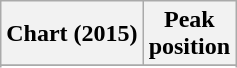<table class="wikitable sortable">
<tr>
<th>Chart (2015)</th>
<th>Peak<br>position</th>
</tr>
<tr>
</tr>
<tr>
</tr>
<tr>
</tr>
</table>
